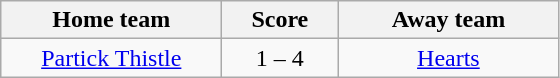<table class="wikitable" style="text-align: center">
<tr>
<th width=140>Home team</th>
<th width=70>Score</th>
<th width=140>Away team</th>
</tr>
<tr>
<td><a href='#'>Partick Thistle</a></td>
<td>1 – 4</td>
<td><a href='#'>Hearts</a></td>
</tr>
</table>
